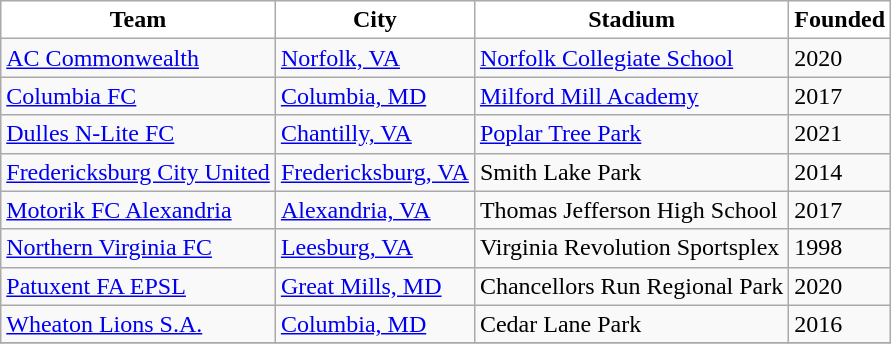<table class="wikitable sortable" style="text-align:left">
<tr>
<th style="background:white">Team</th>
<th style="background:white">City</th>
<th style="background:white">Stadium</th>
<th style="background:white">Founded</th>
</tr>
<tr>
<td><a href='#'>AC Commonwealth</a></td>
<td><a href='#'>Norfolk, VA</a></td>
<td><a href='#'>Norfolk Collegiate School</a></td>
<td>2020</td>
</tr>
<tr>
<td><a href='#'>Columbia FC</a></td>
<td><a href='#'>Columbia, MD</a></td>
<td><a href='#'>Milford Mill Academy</a></td>
<td>2017</td>
</tr>
<tr>
<td><a href='#'>Dulles N-Lite FC</a></td>
<td><a href='#'>Chantilly, VA</a></td>
<td><a href='#'>Poplar Tree Park</a></td>
<td>2021</td>
</tr>
<tr>
<td><a href='#'>Fredericksburg City United</a></td>
<td><a href='#'>Fredericksburg, VA</a></td>
<td>Smith Lake Park</td>
<td>2014</td>
</tr>
<tr>
<td><a href='#'>Motorik FC Alexandria</a></td>
<td><a href='#'>Alexandria, VA</a></td>
<td>Thomas Jefferson High School</td>
<td>2017</td>
</tr>
<tr>
<td><a href='#'>Northern Virginia FC</a></td>
<td><a href='#'>Leesburg, VA</a></td>
<td>Virginia Revolution Sportsplex</td>
<td>1998</td>
</tr>
<tr>
<td><a href='#'>Patuxent FA EPSL</a></td>
<td><a href='#'>Great Mills, MD</a></td>
<td>Chancellors Run Regional Park</td>
<td>2020</td>
</tr>
<tr>
<td><a href='#'>Wheaton Lions S.A.</a></td>
<td><a href='#'>Columbia, MD</a></td>
<td>Cedar Lane Park</td>
<td>2016</td>
</tr>
<tr>
</tr>
</table>
